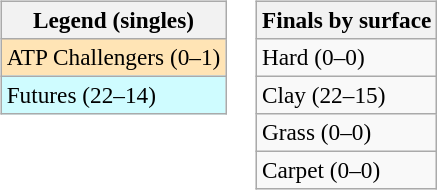<table>
<tr valign=top>
<td><br><table class=wikitable style=font-size:97%>
<tr>
<th>Legend (singles)</th>
</tr>
<tr bgcolor=moccasin>
<td>ATP Challengers (0–1)</td>
</tr>
<tr bgcolor=#cffcff>
<td>Futures (22–14)</td>
</tr>
</table>
</td>
<td><br><table class=wikitable style=font-size:97%>
<tr>
<th>Finals by surface</th>
</tr>
<tr>
<td>Hard (0–0)</td>
</tr>
<tr>
<td>Clay (22–15)</td>
</tr>
<tr>
<td>Grass (0–0)</td>
</tr>
<tr>
<td>Carpet (0–0)</td>
</tr>
</table>
</td>
</tr>
</table>
